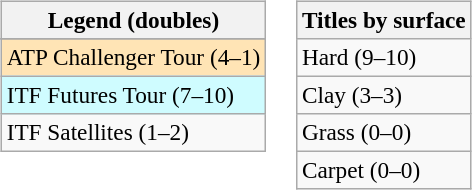<table>
<tr valign=top>
<td><br><table class=wikitable style=font-size:97%>
<tr>
<th>Legend (doubles)</th>
</tr>
<tr bgcolor=e5d1cb>
</tr>
<tr bgcolor=moccasin>
<td>ATP Challenger Tour (4–1)</td>
</tr>
<tr bgcolor=cffcff>
<td>ITF Futures Tour (7–10)</td>
</tr>
<tr>
<td>ITF Satellites (1–2)</td>
</tr>
</table>
</td>
<td><br><table class=wikitable style=font-size:97%>
<tr>
<th>Titles by surface</th>
</tr>
<tr>
<td>Hard (9–10)</td>
</tr>
<tr>
<td>Clay (3–3)</td>
</tr>
<tr>
<td>Grass (0–0)</td>
</tr>
<tr>
<td>Carpet (0–0)</td>
</tr>
</table>
</td>
</tr>
</table>
